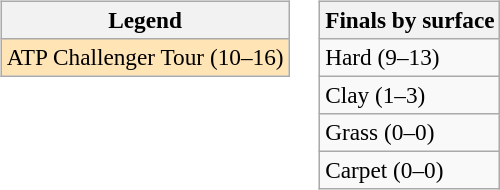<table>
<tr valign=top>
<td><br><table class=wikitable style=font-size:97%>
<tr>
<th>Legend</th>
</tr>
<tr bgcolor=moccasin>
<td>ATP Challenger Tour (10–16)</td>
</tr>
</table>
</td>
<td><br><table class=wikitable style=font-size:97%>
<tr>
<th>Finals by surface</th>
</tr>
<tr>
<td>Hard (9–13)</td>
</tr>
<tr>
<td>Clay (1–3)</td>
</tr>
<tr>
<td>Grass (0–0)</td>
</tr>
<tr>
<td>Carpet (0–0)</td>
</tr>
</table>
</td>
</tr>
</table>
